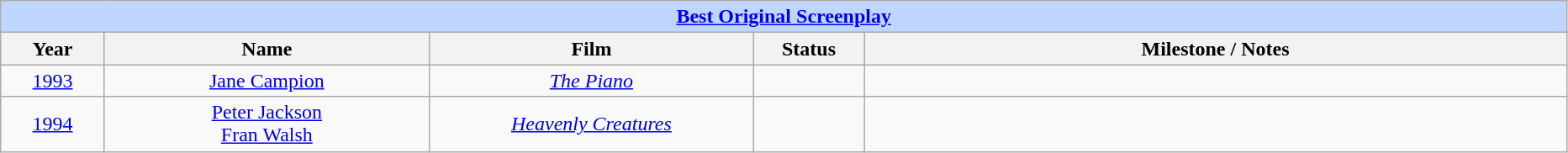<table class="wikitable" style="text-align: center">
<tr ---- bgcolor="#bfd7ff">
<td colspan=5 align=center><strong><a href='#'>Best Original Screenplay</a></strong></td>
</tr>
<tr ---- bgcolor="#ebf5ff">
<th width="075">Year</th>
<th width="250">Name</th>
<th width="250">Film</th>
<th width="080">Status</th>
<th width="550">Milestone / Notes</th>
</tr>
<tr>
<td><a href='#'>1993</a></td>
<td><a href='#'>Jane Campion</a></td>
<td><em><a href='#'>The Piano</a></em></td>
<td></td>
<td></td>
</tr>
<tr>
<td><a href='#'>1994</a></td>
<td><a href='#'>Peter Jackson</a><br><a href='#'>Fran Walsh</a></td>
<td><em><a href='#'>Heavenly Creatures</a></em></td>
<td></td>
<td></td>
</tr>
</table>
